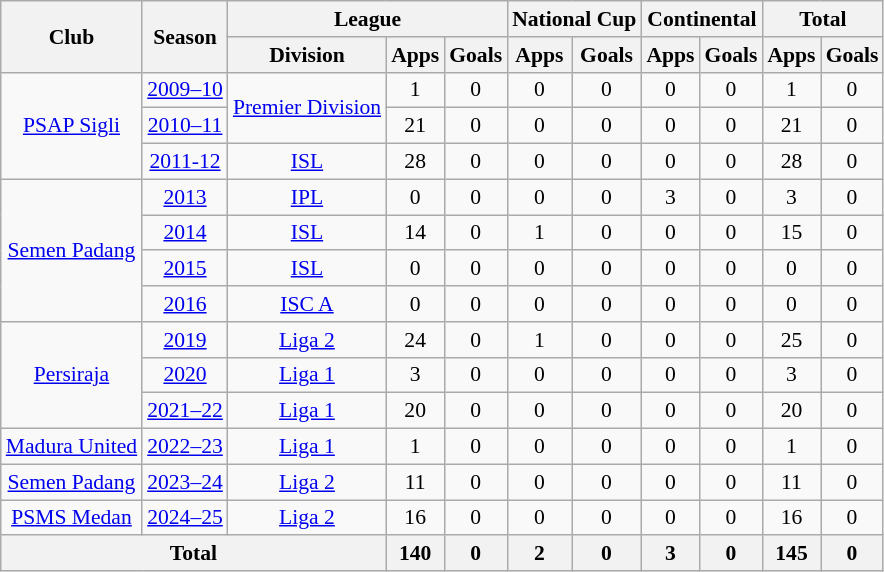<table class="wikitable" style="font-size:90%; text-align:center;">
<tr>
<th rowspan="2">Club</th>
<th rowspan="2">Season</th>
<th colspan="3">League</th>
<th colspan="2">National Cup</th>
<th colspan="2">Continental</th>
<th colspan="2">Total</th>
</tr>
<tr>
<th>Division</th>
<th>Apps</th>
<th>Goals</th>
<th>Apps</th>
<th>Goals</th>
<th>Apps</th>
<th>Goals</th>
<th>Apps</th>
<th>Goals</th>
</tr>
<tr>
<td rowspan="3"><a href='#'>PSAP Sigli</a></td>
<td><a href='#'>2009–10</a></td>
<td rowspan="2"><a href='#'>Premier Division</a></td>
<td>1</td>
<td>0</td>
<td>0</td>
<td>0</td>
<td>0</td>
<td>0</td>
<td>1</td>
<td>0</td>
</tr>
<tr>
<td><a href='#'>2010–11</a></td>
<td>21</td>
<td>0</td>
<td>0</td>
<td>0</td>
<td>0</td>
<td>0</td>
<td>21</td>
<td>0</td>
</tr>
<tr>
<td><a href='#'>2011-12</a></td>
<td><a href='#'>ISL</a></td>
<td>28</td>
<td>0</td>
<td>0</td>
<td>0</td>
<td>0</td>
<td>0</td>
<td>28</td>
<td>0</td>
</tr>
<tr>
<td rowspan="4"><a href='#'>Semen Padang</a></td>
<td><a href='#'>2013</a></td>
<td><a href='#'>IPL</a></td>
<td>0</td>
<td>0</td>
<td>0</td>
<td>0</td>
<td>3</td>
<td>0</td>
<td>3</td>
<td>0</td>
</tr>
<tr>
<td><a href='#'>2014</a></td>
<td><a href='#'>ISL</a></td>
<td>14</td>
<td>0</td>
<td>1</td>
<td>0</td>
<td>0</td>
<td>0</td>
<td>15</td>
<td>0</td>
</tr>
<tr>
<td><a href='#'>2015</a></td>
<td><a href='#'>ISL</a></td>
<td>0</td>
<td>0</td>
<td>0</td>
<td>0</td>
<td>0</td>
<td>0</td>
<td>0</td>
<td>0</td>
</tr>
<tr>
<td><a href='#'>2016</a></td>
<td><a href='#'>ISC A</a></td>
<td>0</td>
<td>0</td>
<td>0</td>
<td>0</td>
<td>0</td>
<td>0</td>
<td>0</td>
<td>0</td>
</tr>
<tr>
<td rowspan="3"><a href='#'>Persiraja</a></td>
<td><a href='#'>2019</a></td>
<td><a href='#'>Liga 2</a></td>
<td>24</td>
<td>0</td>
<td>1</td>
<td>0</td>
<td>0</td>
<td>0</td>
<td>25</td>
<td>0</td>
</tr>
<tr>
<td><a href='#'>2020</a></td>
<td><a href='#'>Liga 1</a></td>
<td>3</td>
<td>0</td>
<td>0</td>
<td>0</td>
<td>0</td>
<td>0</td>
<td>3</td>
<td>0</td>
</tr>
<tr>
<td><a href='#'>2021–22</a></td>
<td><a href='#'>Liga 1</a></td>
<td>20</td>
<td>0</td>
<td>0</td>
<td>0</td>
<td>0</td>
<td>0</td>
<td>20</td>
<td>0</td>
</tr>
<tr>
<td rowspan="1"><a href='#'>Madura United</a></td>
<td><a href='#'>2022–23</a></td>
<td><a href='#'>Liga 1</a></td>
<td>1</td>
<td>0</td>
<td>0</td>
<td>0</td>
<td>0</td>
<td>0</td>
<td>1</td>
<td>0</td>
</tr>
<tr>
<td rowspan="1"><a href='#'>Semen Padang</a></td>
<td><a href='#'>2023–24</a></td>
<td><a href='#'>Liga 2</a></td>
<td>11</td>
<td>0</td>
<td>0</td>
<td>0</td>
<td>0</td>
<td>0</td>
<td>11</td>
<td>0</td>
</tr>
<tr>
<td rowspan="1"><a href='#'>PSMS Medan</a></td>
<td><a href='#'>2024–25</a></td>
<td><a href='#'>Liga 2</a></td>
<td>16</td>
<td>0</td>
<td>0</td>
<td>0</td>
<td>0</td>
<td>0</td>
<td>16</td>
<td>0</td>
</tr>
<tr>
<th colspan="3">Total</th>
<th>140</th>
<th>0</th>
<th>2</th>
<th>0</th>
<th>3</th>
<th>0</th>
<th>145</th>
<th>0</th>
</tr>
</table>
